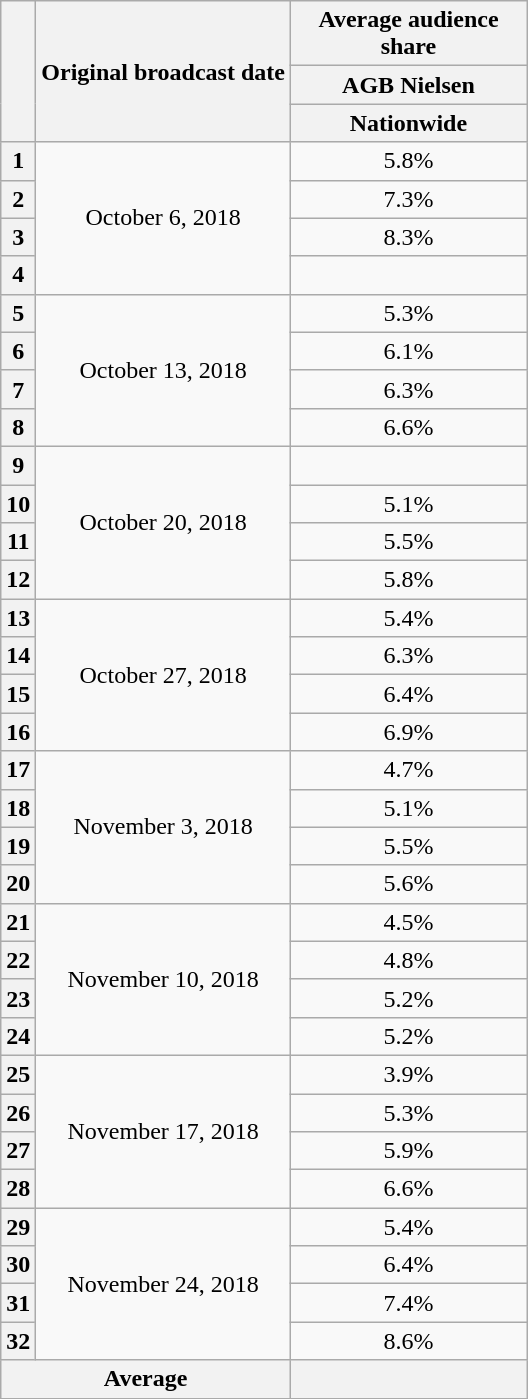<table class="wikitable" style="text-align:center">
<tr>
<th rowspan="3"></th>
<th rowspan="3">Original broadcast date</th>
<th colspan="4">Average audience share</th>
</tr>
<tr>
<th colspan="2">AGB Nielsen</th>
</tr>
<tr>
<th width="150">Nationwide</th>
</tr>
<tr>
<th>1</th>
<td rowspan="4">October 6, 2018</td>
<td>5.8%</td>
</tr>
<tr>
<th>2</th>
<td>7.3%</td>
</tr>
<tr>
<th>3</th>
<td>8.3%</td>
</tr>
<tr>
<th>4</th>
<td></td>
</tr>
<tr>
<th>5</th>
<td rowspan="4">October 13, 2018</td>
<td>5.3%</td>
</tr>
<tr>
<th>6</th>
<td>6.1%</td>
</tr>
<tr>
<th>7</th>
<td>6.3%</td>
</tr>
<tr>
<th>8</th>
<td>6.6%</td>
</tr>
<tr>
<th>9</th>
<td rowspan="4">October 20, 2018</td>
<td></td>
</tr>
<tr>
<th>10</th>
<td>5.1%</td>
</tr>
<tr>
<th>11</th>
<td>5.5%</td>
</tr>
<tr>
<th>12</th>
<td>5.8%</td>
</tr>
<tr>
<th>13</th>
<td rowspan="4">October 27, 2018</td>
<td>5.4%</td>
</tr>
<tr>
<th>14</th>
<td>6.3%</td>
</tr>
<tr>
<th>15</th>
<td>6.4%</td>
</tr>
<tr>
<th>16</th>
<td>6.9%</td>
</tr>
<tr>
<th>17</th>
<td rowspan="4">November 3, 2018</td>
<td>4.7%</td>
</tr>
<tr>
<th>18</th>
<td>5.1%</td>
</tr>
<tr>
<th>19</th>
<td>5.5%</td>
</tr>
<tr>
<th>20</th>
<td>5.6%</td>
</tr>
<tr>
<th>21</th>
<td rowspan="4">November 10, 2018</td>
<td>4.5%</td>
</tr>
<tr>
<th>22</th>
<td>4.8%</td>
</tr>
<tr>
<th>23</th>
<td>5.2%</td>
</tr>
<tr>
<th>24</th>
<td>5.2%</td>
</tr>
<tr>
<th>25</th>
<td rowspan="4">November 17, 2018</td>
<td>3.9%</td>
</tr>
<tr>
<th>26</th>
<td>5.3%</td>
</tr>
<tr>
<th>27</th>
<td>5.9%</td>
</tr>
<tr>
<th>28</th>
<td>6.6%</td>
</tr>
<tr>
<th>29</th>
<td rowspan="4">November 24, 2018</td>
<td>5.4%</td>
</tr>
<tr>
<th>30</th>
<td>6.4%</td>
</tr>
<tr>
<th>31</th>
<td>7.4%</td>
</tr>
<tr>
<th>32</th>
<td>8.6%</td>
</tr>
<tr>
<th colspan="2">Average</th>
<th></th>
</tr>
</table>
